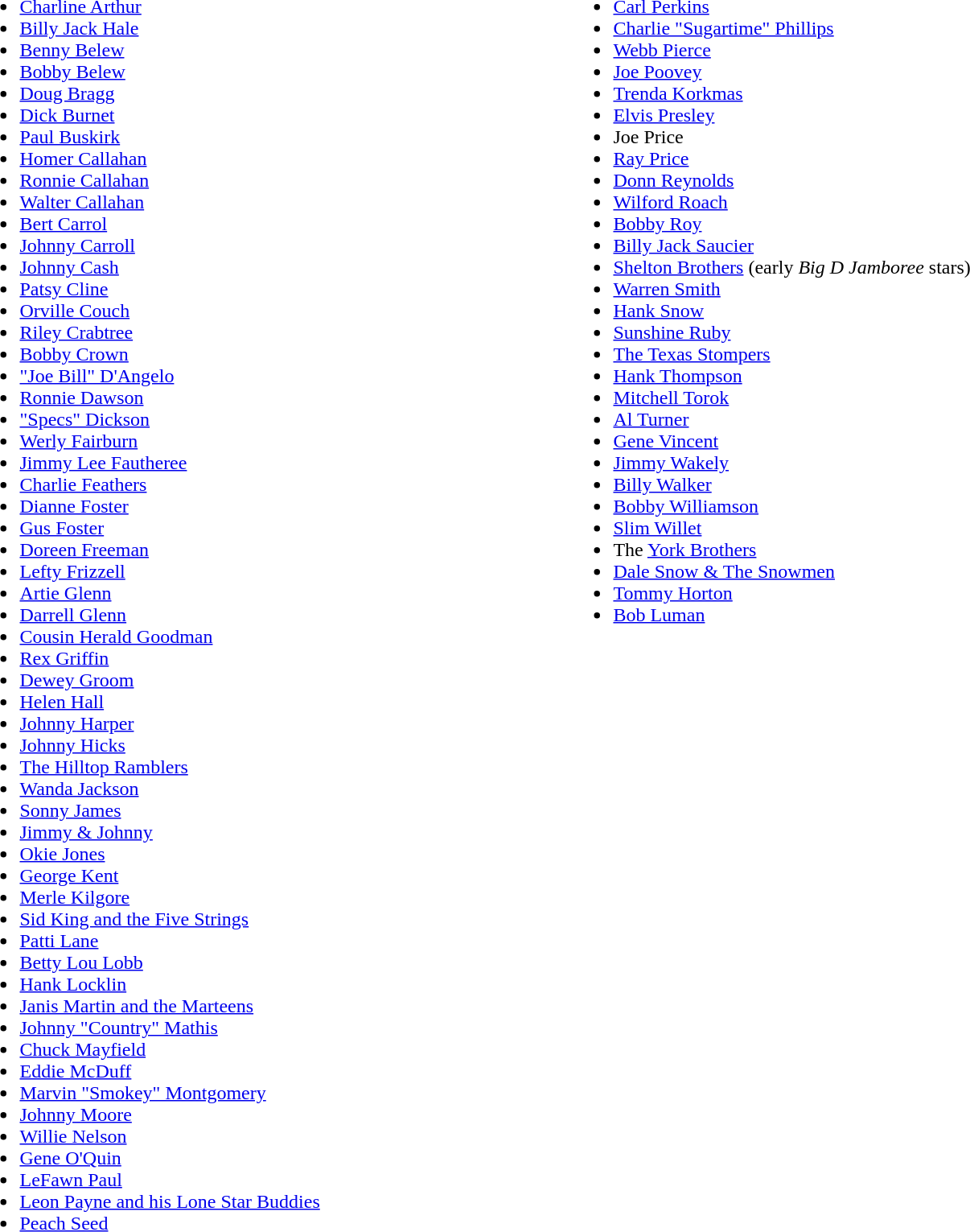<table>
<tr>
<td width="33%" valign="top"><br><ul><li><a href='#'>Charline Arthur</a></li><li><a href='#'>Billy Jack Hale</a></li><li><a href='#'>Benny Belew</a></li><li><a href='#'>Bobby Belew</a></li><li><a href='#'>Doug Bragg</a></li><li><a href='#'>Dick Burnet</a></li><li><a href='#'>Paul Buskirk</a></li><li><a href='#'>Homer Callahan</a></li><li><a href='#'>Ronnie Callahan</a></li><li><a href='#'>Walter Callahan</a></li><li><a href='#'>Bert Carrol</a></li><li><a href='#'>Johnny Carroll</a></li><li><a href='#'>Johnny Cash</a></li><li><a href='#'>Patsy Cline</a></li><li><a href='#'>Orville Couch</a></li><li><a href='#'>Riley Crabtree</a></li><li><a href='#'>Bobby Crown</a></li><li><a href='#'>"Joe Bill" D'Angelo</a></li><li><a href='#'>Ronnie Dawson</a></li><li><a href='#'>"Specs" Dickson</a></li><li><a href='#'>Werly Fairburn</a></li><li><a href='#'>Jimmy Lee Fautheree</a></li><li><a href='#'>Charlie Feathers</a></li><li><a href='#'>Dianne Foster</a></li><li><a href='#'>Gus Foster</a></li><li><a href='#'>Doreen Freeman</a></li><li><a href='#'>Lefty Frizzell</a></li><li><a href='#'>Artie Glenn</a></li><li><a href='#'>Darrell Glenn</a></li><li><a href='#'>Cousin Herald Goodman</a></li><li><a href='#'>Rex Griffin</a></li><li><a href='#'>Dewey Groom</a></li><li><a href='#'>Helen Hall</a></li><li><a href='#'>Johnny Harper</a></li><li><a href='#'>Johnny Hicks</a></li><li><a href='#'>The Hilltop Ramblers</a></li><li><a href='#'>Wanda Jackson</a></li><li><a href='#'>Sonny James</a></li><li><a href='#'>Jimmy & Johnny</a></li><li><a href='#'>Okie Jones</a></li><li><a href='#'>George Kent</a></li><li><a href='#'>Merle Kilgore</a></li><li><a href='#'>Sid King and the Five Strings</a></li><li><a href='#'>Patti Lane</a></li><li><a href='#'>Betty Lou Lobb</a></li><li><a href='#'>Hank Locklin</a></li><li><a href='#'>Janis Martin and the Marteens</a></li><li><a href='#'>Johnny "Country" Mathis</a></li><li><a href='#'>Chuck Mayfield</a></li><li><a href='#'>Eddie McDuff</a></li><li><a href='#'>Marvin "Smokey" Montgomery</a></li><li><a href='#'>Johnny Moore</a></li><li><a href='#'>Willie Nelson</a></li><li><a href='#'>Gene O'Quin</a></li><li><a href='#'>LeFawn Paul</a></li><li><a href='#'>Leon Payne and his Lone Star Buddies</a></li><li><a href='#'>Peach Seed</a></li></ul></td>
<td width="34%" valign="top"><br><ul><li><a href='#'>Carl Perkins</a></li><li><a href='#'>Charlie "Sugartime" Phillips</a></li><li><a href='#'>Webb Pierce</a></li><li><a href='#'>Joe Poovey</a></li><li><a href='#'>Trenda Korkmas</a></li><li><a href='#'>Elvis Presley</a></li><li>Joe Price</li><li><a href='#'>Ray Price</a></li><li><a href='#'>Donn Reynolds</a></li><li><a href='#'>Wilford Roach</a></li><li><a href='#'>Bobby Roy</a></li><li><a href='#'>Billy Jack Saucier</a></li><li><a href='#'>Shelton Brothers</a> (early <em>Big D Jamboree</em> stars)</li><li><a href='#'>Warren Smith</a></li><li><a href='#'>Hank Snow</a></li><li><a href='#'>Sunshine Ruby</a></li><li><a href='#'>The Texas Stompers</a></li><li><a href='#'>Hank Thompson</a></li><li><a href='#'>Mitchell Torok</a></li><li><a href='#'>Al Turner</a></li><li><a href='#'>Gene Vincent</a></li><li><a href='#'>Jimmy Wakely</a></li><li><a href='#'>Billy Walker</a></li><li><a href='#'>Bobby Williamson</a></li><li><a href='#'>Slim Willet</a></li><li>The <a href='#'>York Brothers</a></li><li><a href='#'>Dale Snow & The Snowmen</a></li><li><a href='#'>Tommy Horton</a></li><li><a href='#'>Bob Luman</a></li></ul></td>
</tr>
</table>
